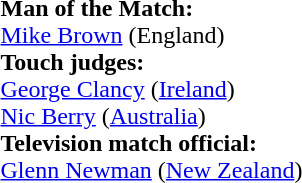<table style="width:100%">
<tr>
<td><br><strong>Man of the Match:</strong>
<br><a href='#'>Mike Brown</a> (England)<br><strong>Touch judges:</strong>
<br><a href='#'>George Clancy</a> (<a href='#'>Ireland</a>)
<br><a href='#'>Nic Berry</a> (<a href='#'>Australia</a>)
<br><strong>Television match official:</strong>
<br><a href='#'>Glenn Newman</a> (<a href='#'>New Zealand</a>)</td>
</tr>
</table>
